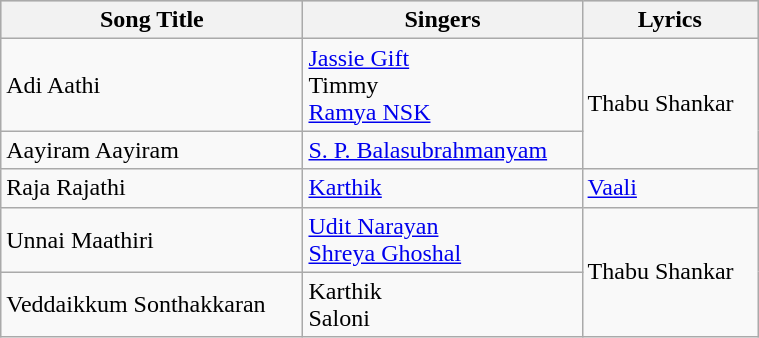<table class="wikitable" width="40%">
<tr bgcolor="#CCCCCC">
<th>Song Title</th>
<th>Singers</th>
<th>Lyrics</th>
</tr>
<tr>
<td>Adi Aathi</td>
<td><a href='#'>Jassie Gift</a><br>Timmy<br><a href='#'>Ramya NSK</a></td>
<td rowspan=2>Thabu Shankar</td>
</tr>
<tr>
<td>Aayiram Aayiram</td>
<td><a href='#'>S. P. Balasubrahmanyam</a></td>
</tr>
<tr>
<td>Raja Rajathi</td>
<td><a href='#'>Karthik</a></td>
<td><a href='#'>Vaali</a></td>
</tr>
<tr>
<td>Unnai Maathiri</td>
<td><a href='#'>Udit Narayan</a><br><a href='#'>Shreya Ghoshal</a></td>
<td rowspan=2>Thabu Shankar</td>
</tr>
<tr>
<td>Veddaikkum Sonthakkaran</td>
<td>Karthik<br>Saloni</td>
</tr>
</table>
